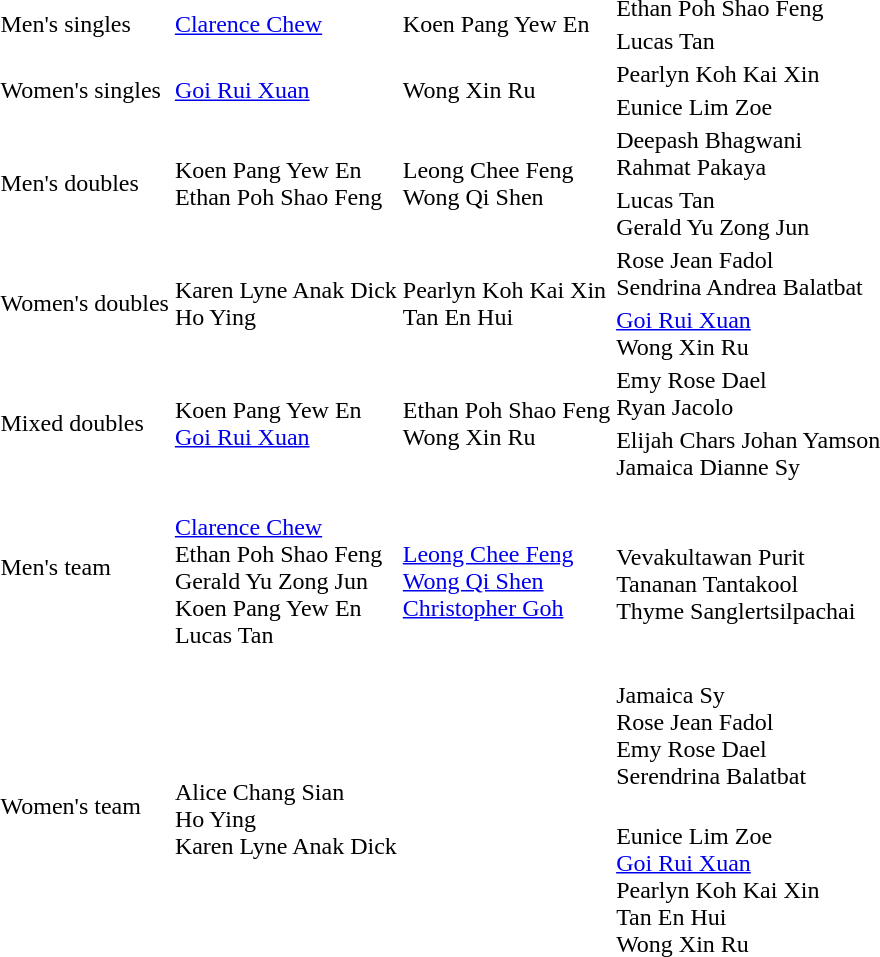<table>
<tr>
<td rowspan=2>Men's singles <br></td>
<td rowspan=2> <a href='#'>Clarence Chew</a></td>
<td rowspan=2> Koen Pang Yew En</td>
<td> Ethan Poh Shao Feng</td>
</tr>
<tr>
<td> Lucas Tan</td>
</tr>
<tr>
<td rowspan=2>Women's singles <br></td>
<td rowspan=2> <a href='#'>Goi Rui Xuan</a></td>
<td rowspan=2> Wong Xin Ru</td>
<td> Pearlyn Koh Kai Xin</td>
</tr>
<tr>
<td> Eunice Lim Zoe</td>
</tr>
<tr>
<td rowspan=2>Men's doubles <br></td>
<td rowspan=2> Koen Pang Yew En<br> Ethan Poh Shao Feng</td>
<td rowspan=2> Leong Chee Feng<br> Wong Qi Shen</td>
<td> Deepash Bhagwani<br> Rahmat Pakaya</td>
</tr>
<tr>
<td> Lucas Tan<br> Gerald Yu Zong Jun</td>
</tr>
<tr>
<td rowspan=2>Women's doubles <br></td>
<td rowspan=2> Karen Lyne Anak Dick<br> Ho Ying</td>
<td rowspan=2> Pearlyn Koh Kai Xin<br>  Tan En Hui</td>
<td> Rose Jean Fadol<br>  Sendrina Andrea Balatbat</td>
</tr>
<tr>
<td> <a href='#'>Goi Rui Xuan</a> <br> Wong Xin Ru</td>
</tr>
<tr>
<td rowspan=2>Mixed doubles <br></td>
<td rowspan=2> Koen Pang Yew En<br> <a href='#'>Goi Rui Xuan</a></td>
<td rowspan=2> Ethan Poh Shao Feng<br> Wong Xin Ru</td>
<td> Emy Rose Dael<br> Ryan Jacolo</td>
</tr>
<tr>
<td> Elijah Chars Johan Yamson<br> Jamaica Dianne Sy</td>
</tr>
<tr>
<td rowspan=2>Men's team <br></td>
<td rowspan=2><br><a href='#'>Clarence Chew</a><br>Ethan Poh Shao Feng<br>Gerald Yu Zong Jun<br>Koen Pang Yew En<br>Lucas Tan</td>
<td rowspan=2><br><a href='#'>Leong Chee Feng</a><br><a href='#'>Wong Qi Shen</a><br><a href='#'>Christopher Goh</a><br></td>
<td></td>
</tr>
<tr>
<td><br>Vevakultawan Purit<br>Tananan Tantakool<br>Thyme Sanglertsilpachai</td>
</tr>
<tr>
<td rowspan=2>Women's team <br></td>
<td rowspan=2><br>Alice Chang Sian<br>Ho Ying<br>Karen Lyne Anak Dick</td>
<td rowspan=2></td>
<td><br>Jamaica Sy<br>Rose Jean Fadol<br>Emy Rose Dael<br>Serendrina Balatbat</td>
</tr>
<tr>
<td><br>Eunice Lim Zoe<br><a href='#'>Goi Rui Xuan</a><br>Pearlyn Koh Kai Xin<br>Tan En Hui<br>Wong Xin Ru</td>
</tr>
</table>
